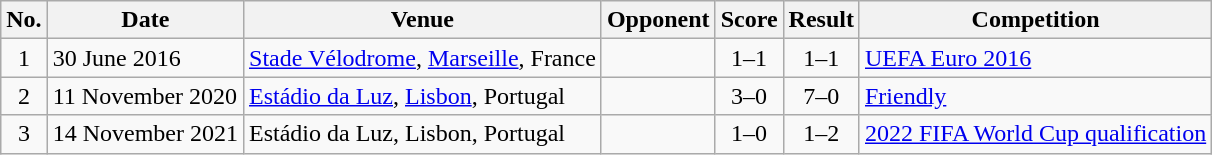<table class="wikitable">
<tr>
<th>No.</th>
<th>Date</th>
<th>Venue</th>
<th>Opponent</th>
<th>Score</th>
<th>Result</th>
<th>Competition</th>
</tr>
<tr>
<td align=center>1</td>
<td>30 June 2016</td>
<td><a href='#'>Stade Vélodrome</a>, <a href='#'>Marseille</a>, France</td>
<td></td>
<td align=center>1–1</td>
<td align="center">1–1 </td>
<td><a href='#'>UEFA Euro 2016</a></td>
</tr>
<tr>
<td align=center>2</td>
<td>11 November 2020</td>
<td><a href='#'>Estádio da Luz</a>, <a href='#'>Lisbon</a>, Portugal</td>
<td></td>
<td align=center>3–0</td>
<td align="center">7–0</td>
<td><a href='#'>Friendly</a></td>
</tr>
<tr>
<td align=center>3</td>
<td>14 November 2021</td>
<td>Estádio da Luz, Lisbon, Portugal</td>
<td></td>
<td align=center>1–0</td>
<td align="center">1–2</td>
<td><a href='#'>2022 FIFA World Cup qualification</a></td>
</tr>
</table>
